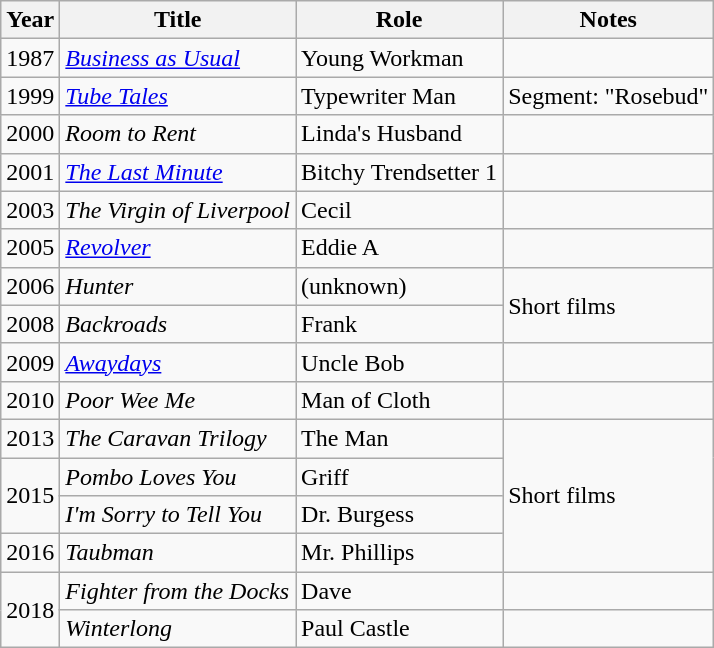<table class="wikitable plainrowheaders unsortable">
<tr>
<th scope="col">Year</th>
<th scope="col">Title</th>
<th scope="col">Role</th>
<th scope="col">Notes</th>
</tr>
<tr>
<td>1987</td>
<td><em><a href='#'>Business as Usual</a></em></td>
<td>Young Workman</td>
<td></td>
</tr>
<tr>
<td>1999</td>
<td><em><a href='#'>Tube Tales</a></em></td>
<td>Typewriter Man</td>
<td>Segment: "Rosebud"</td>
</tr>
<tr>
<td>2000</td>
<td><em>Room to Rent</em></td>
<td>Linda's Husband</td>
<td></td>
</tr>
<tr>
<td>2001</td>
<td><em><a href='#'>The Last Minute</a></em></td>
<td>Bitchy Trendsetter 1</td>
<td></td>
</tr>
<tr>
<td>2003</td>
<td><em>The Virgin of Liverpool</em></td>
<td>Cecil</td>
<td></td>
</tr>
<tr>
<td>2005</td>
<td><em><a href='#'>Revolver</a></em></td>
<td>Eddie A</td>
<td></td>
</tr>
<tr>
<td>2006</td>
<td><em>Hunter</em></td>
<td>(unknown)</td>
<td rowspan="2">Short films</td>
</tr>
<tr>
<td>2008</td>
<td><em>Backroads</em></td>
<td>Frank</td>
</tr>
<tr>
<td>2009</td>
<td><em><a href='#'>Awaydays</a></em></td>
<td>Uncle Bob</td>
<td></td>
</tr>
<tr>
<td>2010</td>
<td><em>Poor Wee Me</em></td>
<td>Man of Cloth</td>
<td></td>
</tr>
<tr>
<td>2013</td>
<td><em>The Caravan Trilogy</em></td>
<td>The Man</td>
<td rowspan="4">Short films</td>
</tr>
<tr>
<td rowspan="2">2015</td>
<td><em>Pombo Loves You</em></td>
<td>Griff</td>
</tr>
<tr>
<td><em>I'm Sorry to Tell You</em></td>
<td>Dr. Burgess</td>
</tr>
<tr>
<td>2016</td>
<td><em>Taubman</em></td>
<td>Mr. Phillips</td>
</tr>
<tr>
<td rowspan="2">2018</td>
<td><em>Fighter from the Docks</em></td>
<td>Dave</td>
<td></td>
</tr>
<tr>
<td><em>Winterlong</em></td>
<td>Paul Castle</td>
<td></td>
</tr>
</table>
